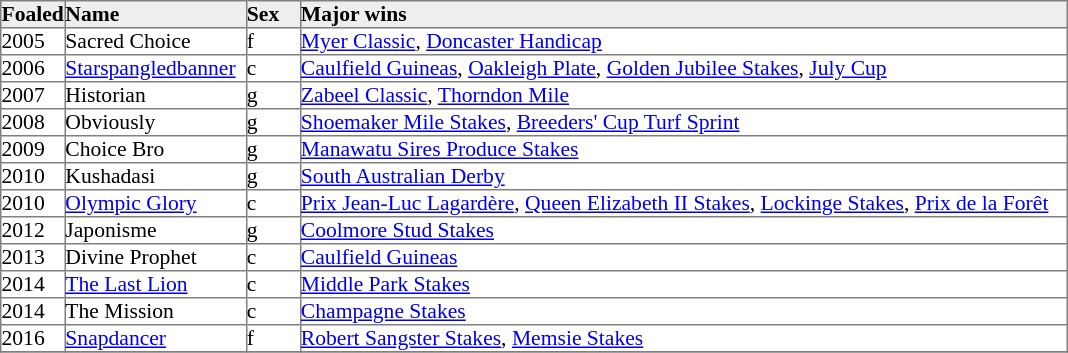<table border="1" cellpadding="0" style="border-collapse: collapse; font-size:90%">
<tr bgcolor="#eeeeee">
<td width="35px"><strong>Foaled</strong></td>
<td width="120px"><strong>Name</strong></td>
<td width="35px"><strong>Sex</strong></td>
<td width="510px"><strong>Major wins</strong></td>
</tr>
<tr>
<td>2005</td>
<td>Sacred Choice</td>
<td>f</td>
<td><a href='#'>Myer Classic</a>, <a href='#'>Doncaster Handicap</a></td>
</tr>
<tr>
<td>2006</td>
<td><a href='#'>Starspangledbanner</a></td>
<td>c</td>
<td><a href='#'>Caulfield Guineas</a>, <a href='#'>Oakleigh Plate</a>, <a href='#'>Golden Jubilee Stakes</a>, <a href='#'>July Cup</a></td>
</tr>
<tr>
<td>2007</td>
<td>Historian</td>
<td>g</td>
<td><a href='#'>Zabeel Classic</a>, <a href='#'>Thorndon Mile</a></td>
</tr>
<tr>
<td>2008</td>
<td>Obviously</td>
<td>g</td>
<td><a href='#'>Shoemaker Mile Stakes</a>, <a href='#'>Breeders' Cup Turf Sprint</a></td>
</tr>
<tr>
<td>2009</td>
<td>Choice Bro</td>
<td>g</td>
<td><a href='#'>Manawatu Sires Produce Stakes</a></td>
</tr>
<tr>
<td>2010</td>
<td>Kushadasi</td>
<td>g</td>
<td><a href='#'>South Australian Derby</a></td>
</tr>
<tr>
<td>2010</td>
<td><a href='#'>Olympic Glory</a></td>
<td>c</td>
<td><a href='#'>Prix Jean-Luc Lagardère</a>, <a href='#'>Queen Elizabeth II Stakes</a>, <a href='#'>Lockinge Stakes</a>, <a href='#'>Prix de la Forêt</a></td>
</tr>
<tr>
<td>2012</td>
<td>Japonisme</td>
<td>g</td>
<td><a href='#'>Coolmore Stud Stakes</a></td>
</tr>
<tr>
<td>2013</td>
<td>Divine Prophet</td>
<td>c</td>
<td><a href='#'>Caulfield Guineas</a></td>
</tr>
<tr>
<td>2014</td>
<td><a href='#'>The Last Lion</a></td>
<td>c</td>
<td><a href='#'>Middle Park Stakes</a></td>
</tr>
<tr>
<td>2014</td>
<td>The Mission</td>
<td>c</td>
<td><a href='#'>Champagne Stakes</a></td>
</tr>
<tr>
<td>2016</td>
<td><a href='#'>Snapdancer</a></td>
<td>f</td>
<td><a href='#'>Robert Sangster Stakes</a>, <a href='#'>Memsie Stakes</a></td>
</tr>
<tr>
</tr>
</table>
